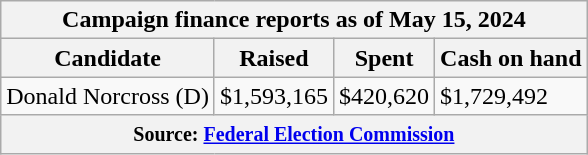<table class="wikitable sortable">
<tr>
<th colspan=4>Campaign finance reports as of May 15, 2024</th>
</tr>
<tr style="text-align:center;">
<th>Candidate</th>
<th>Raised</th>
<th>Spent</th>
<th>Cash on hand</th>
</tr>
<tr>
<td>Donald Norcross (D)</td>
<td>$1,593,165</td>
<td>$420,620</td>
<td>$1,729,492</td>
</tr>
<tr>
<th colspan="4"><small>Source: <a href='#'>Federal Election Commission</a></small></th>
</tr>
</table>
